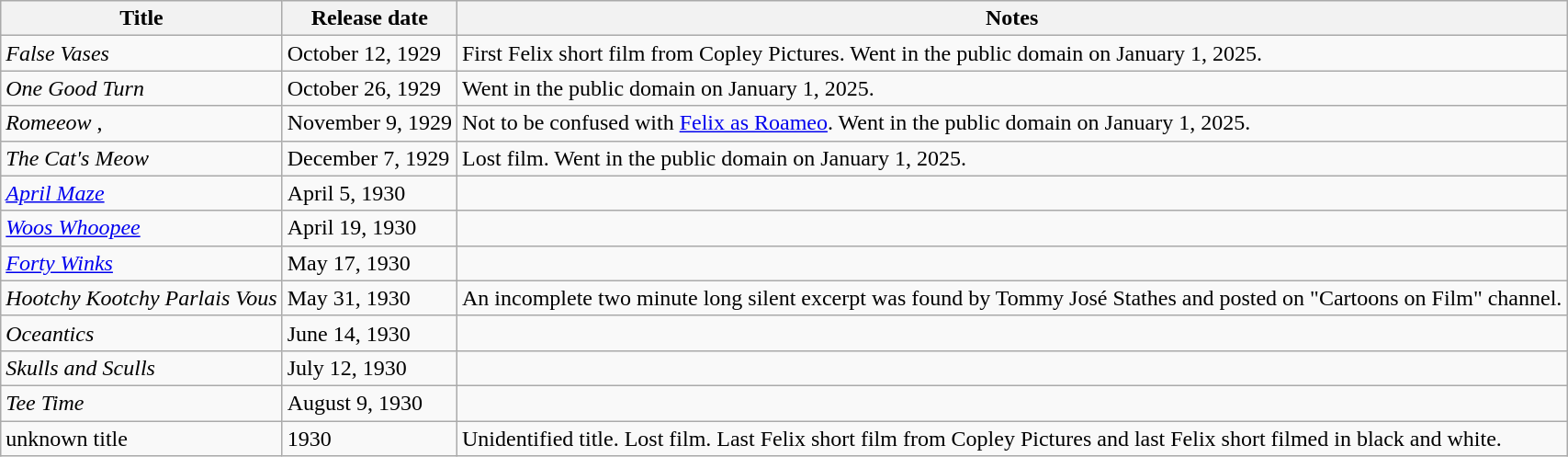<table class="wikitable">
<tr>
<th>Title</th>
<th>Release date</th>
<th>Notes</th>
</tr>
<tr>
<td><em>False Vases</em> </td>
<td>October 12, 1929</td>
<td>First Felix short film from Copley Pictures. Went in the public domain on January 1, 2025.</td>
</tr>
<tr>
<td><em>One Good Turn</em> </td>
<td>October 26, 1929</td>
<td>Went in the public domain on January 1, 2025.</td>
</tr>
<tr>
<td><em>Romeeow</em> , </td>
<td>November 9, 1929</td>
<td>Not to be confused with <a href='#'>Felix as Roameo</a>. Went in the public domain on January 1, 2025.</td>
</tr>
<tr>
<td><em>The Cat's Meow</em></td>
<td>December 7, 1929</td>
<td>Lost film. Went in the public domain on January 1, 2025.</td>
</tr>
<tr>
<td><em><a href='#'>April Maze</a></em> </td>
<td>April 5, 1930</td>
<td></td>
</tr>
<tr>
<td><em><a href='#'>Woos Whoopee</a></em> </td>
<td>April 19, 1930</td>
<td></td>
</tr>
<tr>
<td><em><a href='#'>Forty Winks</a></em> </td>
<td>May 17, 1930</td>
<td></td>
</tr>
<tr>
<td><em>Hootchy Kootchy Parlais Vous</em> </td>
<td>May 31, 1930</td>
<td>An incomplete two minute long silent excerpt was found by Tommy José Stathes and posted on "Cartoons on Film" channel.</td>
</tr>
<tr>
<td><em>Oceantics</em> </td>
<td>June 14, 1930</td>
<td></td>
</tr>
<tr>
<td><em>Skulls and Sculls</em> </td>
<td>July 12, 1930</td>
<td></td>
</tr>
<tr>
<td><em>Tee Time</em> </td>
<td>August 9, 1930</td>
<td></td>
</tr>
<tr>
<td>unknown title</td>
<td>1930</td>
<td>Unidentified title. Lost film. Last Felix short film from Copley Pictures and last Felix short filmed in black and white.</td>
</tr>
</table>
